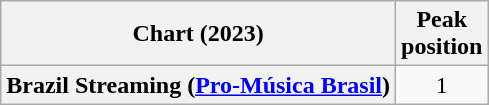<table class="wikitable plainrowheaders" style="text-align:center">
<tr>
<th scope="col">Chart (2023)</th>
<th scope="col">Peak<br>position</th>
</tr>
<tr>
<th scope="row">Brazil Streaming (<a href='#'>Pro-Música Brasil</a>)</th>
<td>1</td>
</tr>
</table>
